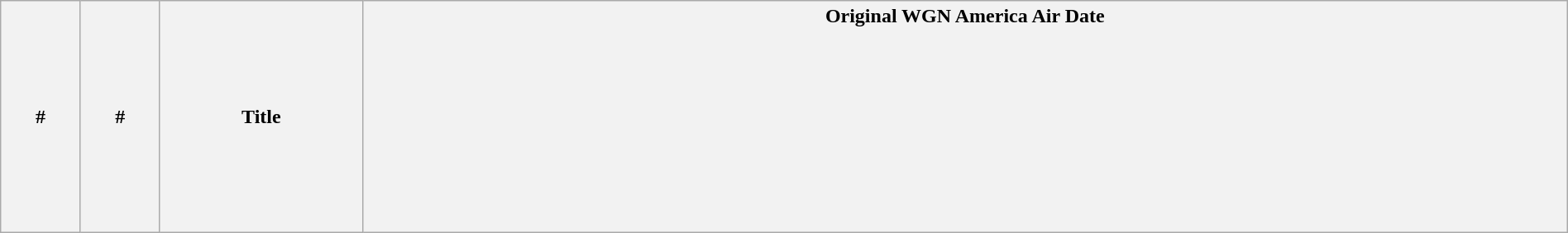<table class="wikitable plainrowheaders" width="100%" style="background: #FFFFFF;">
<tr>
<th>#</th>
<th>#</th>
<th>Title</th>
<th>Original WGN America Air Date<br><br><br><br><br><br><br><br><br><br></th>
</tr>
</table>
